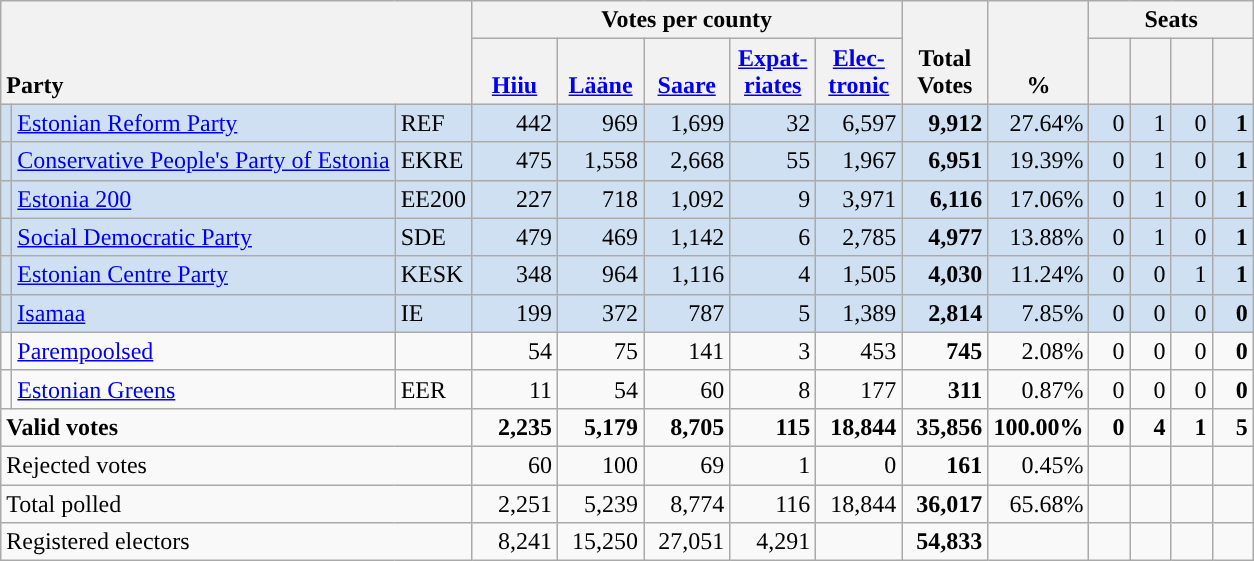<table class="wikitable" border="1" style="text-align:right;">
<tr>
<th style="text-align:left;" valign=bottom rowspan=2 colspan=3>Party</th>
<th colspan=5>Votes per county</th>
<th align=center valign=bottom rowspan=2 width="50">Total Votes</th>
<th align=center valign=bottom rowspan=2 width="50">%</th>
<th colspan=4>Seats</th>
</tr>
<tr>
<th align=center valign=bottom width="50"><a href='#'>Hiiu</a></th>
<th align=center valign=bottom width="50"><a href='#'>Lääne</a></th>
<th align=center valign=bottom width="50"><a href='#'>Saare</a></th>
<th align=center valign=bottom width="50"><a href='#'>Expat- riates</a></th>
<th align=center valign=bottom width="50"><a href='#'>Elec- tronic</a></th>
<th align=center valign=bottom width="20"><small></small></th>
<th align=center valign=bottom width="20"><small></small></th>
<th align=center valign=bottom width="20"><small></small></th>
<th align=center valign=bottom width="20"><small></small></th>
</tr>
<tr style="background:#CEE0F2;">
<td style="background:"></td>
<td align=left><a href='#'>Estonian Reform Party</a></td>
<td align=left>REF</td>
<td>442</td>
<td>969</td>
<td>1,699</td>
<td>32</td>
<td>6,597</td>
<td><strong>9,912</strong></td>
<td>27.64%</td>
<td>0</td>
<td>1</td>
<td>0</td>
<td><strong>1</strong></td>
</tr>
<tr style="background:#CEE0F2;">
<td style="background:"></td>
<td align=left><a href='#'>Conservative People's Party of Estonia</a></td>
<td align=left>EKRE</td>
<td>475</td>
<td>1,558</td>
<td>2,668</td>
<td>55</td>
<td>1,967</td>
<td><strong>6,951</strong></td>
<td>19.39%</td>
<td>0</td>
<td>1</td>
<td>0</td>
<td><strong>1</strong></td>
</tr>
<tr style="background:#CEE0F2;">
<td style="background:"></td>
<td align=left><a href='#'>Estonia 200</a></td>
<td align=left>EE200</td>
<td>227</td>
<td>718</td>
<td>1,092</td>
<td>9</td>
<td>3,971</td>
<td><strong>6,116</strong></td>
<td>17.06%</td>
<td>0</td>
<td>1</td>
<td>0</td>
<td><strong>1</strong></td>
</tr>
<tr style="background:#CEE0F2;">
<td style="background:"></td>
<td align=left><a href='#'>Social Democratic Party</a></td>
<td align=left>SDE</td>
<td>479</td>
<td>469</td>
<td>1,142</td>
<td>6</td>
<td>2,785</td>
<td><strong>4,977</strong></td>
<td>13.88%</td>
<td>0</td>
<td>1</td>
<td>0</td>
<td><strong>1</strong></td>
</tr>
<tr style="background:#CEE0F2;">
<td style="background:"></td>
<td align=left><a href='#'>Estonian Centre Party</a></td>
<td align=left>KESK</td>
<td>348</td>
<td>964</td>
<td>1,116</td>
<td>4</td>
<td>1,505</td>
<td><strong>4,030</strong></td>
<td>11.24%</td>
<td>0</td>
<td>0</td>
<td>1</td>
<td><strong>1</strong></td>
</tr>
<tr style="background:#CEE0F2;">
<td style="background:"></td>
<td align=left><a href='#'>Isamaa</a></td>
<td align=left>IE</td>
<td>199</td>
<td>372</td>
<td>787</td>
<td>5</td>
<td>1,389</td>
<td><strong>2,814</strong></td>
<td>7.85%</td>
<td>0</td>
<td>0</td>
<td>0</td>
<td><strong>0</strong></td>
</tr>
<tr>
<td style="background:"></td>
<td align=left><a href='#'>Parempoolsed</a></td>
<td align=left></td>
<td>54</td>
<td>75</td>
<td>141</td>
<td>3</td>
<td>453</td>
<td><strong>745</strong></td>
<td>2.08%</td>
<td>0</td>
<td>0</td>
<td>0</td>
<td><strong>0</strong></td>
</tr>
<tr>
<td style="background:"></td>
<td align=left><a href='#'>Estonian Greens</a></td>
<td align=left>EER</td>
<td>11</td>
<td>54</td>
<td>60</td>
<td>8</td>
<td>177</td>
<td><strong>311</strong></td>
<td>0.87%</td>
<td>0</td>
<td>0</td>
<td>0</td>
<td><strong>0</strong></td>
</tr>
<tr style="font-weight:bold">
<td align=left colspan=3>Valid votes</td>
<td>2,235</td>
<td>5,179</td>
<td>8,705</td>
<td>115</td>
<td>18,844</td>
<td>35,856</td>
<td>100.00%</td>
<td>0</td>
<td>4</td>
<td>1</td>
<td>5</td>
</tr>
<tr>
<td align=left colspan=3>Rejected votes</td>
<td>60</td>
<td>100</td>
<td>69</td>
<td>1</td>
<td>0</td>
<td><strong>161</strong></td>
<td>0.45%</td>
<td></td>
<td></td>
<td></td>
<td></td>
</tr>
<tr>
<td align=left colspan=3>Total polled</td>
<td>2,251</td>
<td>5,239</td>
<td>8,774</td>
<td>116</td>
<td>18,844</td>
<td><strong>36,017</strong></td>
<td>65.68%</td>
<td></td>
<td></td>
<td></td>
<td></td>
</tr>
<tr>
<td align=left colspan=3>Registered electors</td>
<td>8,241</td>
<td>15,250</td>
<td>27,051</td>
<td>4,291</td>
<td></td>
<td><strong>54,833</strong></td>
<td></td>
<td></td>
<td></td>
<td></td>
<td></td>
</tr>
</table>
